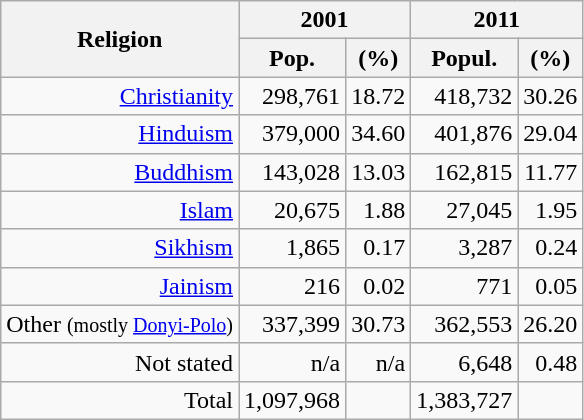<table class="wikitable sortable"  style="text-align: right;">
<tr>
<th rowspan="2">Religion</th>
<th colspan="2">2001</th>
<th colspan="2">2011</th>
</tr>
<tr>
<th>Pop.</th>
<th>(%)</th>
<th>Popul.</th>
<th>(%)</th>
</tr>
<tr>
<td><a href='#'>Christianity</a></td>
<td>298,761</td>
<td>18.72</td>
<td>418,732</td>
<td>30.26</td>
</tr>
<tr>
<td><a href='#'>Hinduism</a></td>
<td>379,000</td>
<td>34.60</td>
<td>401,876</td>
<td>29.04</td>
</tr>
<tr>
<td><a href='#'>Buddhism</a></td>
<td>143,028</td>
<td>13.03</td>
<td>162,815</td>
<td>11.77</td>
</tr>
<tr>
<td><a href='#'>Islam</a></td>
<td>20,675</td>
<td>1.88</td>
<td>27,045</td>
<td>1.95</td>
</tr>
<tr>
<td><a href='#'>Sikhism</a></td>
<td>1,865</td>
<td>0.17</td>
<td>3,287</td>
<td>0.24</td>
</tr>
<tr>
<td><a href='#'>Jainism</a></td>
<td>216</td>
<td>0.02</td>
<td>771</td>
<td>0.05</td>
</tr>
<tr>
<td>Other <small>(mostly <a href='#'>Donyi-Polo</a>)</small></td>
<td>337,399</td>
<td>30.73</td>
<td>362,553</td>
<td>26.20</td>
</tr>
<tr>
<td>Not stated</td>
<td>n/a</td>
<td>n/a</td>
<td>6,648</td>
<td>0.48</td>
</tr>
<tr>
<td>Total</td>
<td>1,097,968</td>
<td></td>
<td>1,383,727</td>
<td></td>
</tr>
</table>
